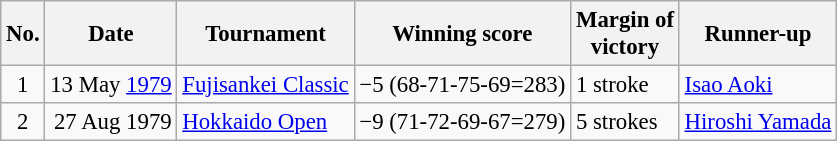<table class="wikitable" style="font-size:95%;">
<tr>
<th>No.</th>
<th>Date</th>
<th>Tournament</th>
<th>Winning score</th>
<th>Margin of<br>victory</th>
<th>Runner-up</th>
</tr>
<tr>
<td align=center>1</td>
<td align=right>13 May <a href='#'>1979</a></td>
<td><a href='#'>Fujisankei Classic</a></td>
<td>−5 (68-71-75-69=283)</td>
<td>1 stroke</td>
<td> <a href='#'>Isao Aoki</a></td>
</tr>
<tr>
<td align=center>2</td>
<td align=right>27 Aug 1979</td>
<td><a href='#'>Hokkaido Open</a></td>
<td>−9 (71-72-69-67=279)</td>
<td>5 strokes</td>
<td> <a href='#'>Hiroshi Yamada</a></td>
</tr>
</table>
